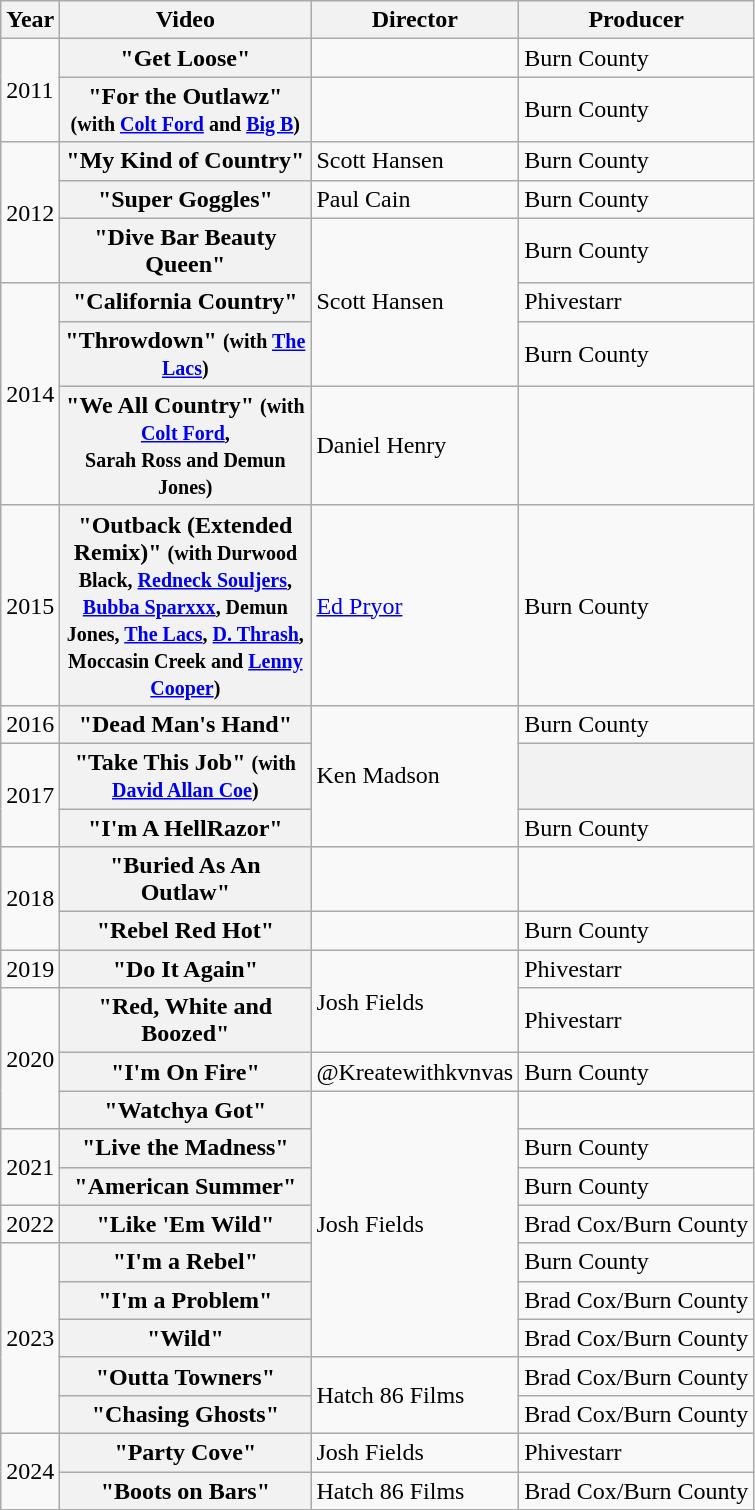<table class="wikitable plainrowheaders">
<tr>
<th style="width:1em;">Year</th>
<th style="width:10em;">Video</th>
<th style="width:7em;">Director</th>
<th>Producer</th>
</tr>
<tr>
<td rowspan="2">2011</td>
<th scope="row">"Get Loose"</th>
<td></td>
<td>Burn County</td>
</tr>
<tr>
<th scope="row">"For the Outlawz"<br><small>(with <a href='#'>Colt Ford</a> and <a href='#'>Big B</a>)</small></th>
<td></td>
<td>Burn County</td>
</tr>
<tr>
<td rowspan="3">2012</td>
<th scope="row">"My Kind of Country"</th>
<td>Scott Hansen</td>
<td>Burn County</td>
</tr>
<tr>
<th scope="row">"Super Goggles"</th>
<td>Paul Cain</td>
<td>Burn County</td>
</tr>
<tr>
<th scope="row">"Dive Bar Beauty Queen"</th>
<td rowspan="3">Scott Hansen</td>
<td>Burn County</td>
</tr>
<tr>
<td rowspan="3">2014</td>
<th scope="row">"California Country"</th>
<td>Phivestarr</td>
</tr>
<tr>
<th scope="row">"Throwdown" <small>(with <a href='#'>The Lacs</a>)</small></th>
<td>Burn County</td>
</tr>
<tr>
<th scope="row">"We All Country" <small>(with <a href='#'>Colt Ford</a>,<br>Sarah Ross and Demun Jones)</small></th>
<td>Daniel Henry</td>
<td></td>
</tr>
<tr>
<td rowspan="1">2015</td>
<th scope="row">"Outback (Extended Remix)" <small>(with Durwood Black, <a href='#'>Redneck Souljers</a>, <a href='#'>Bubba Sparxxx</a>, Demun Jones, <a href='#'>The Lacs</a>, <a href='#'>D. Thrash</a>, Moccasin Creek and <a href='#'>Lenny Cooper</a>)</small></th>
<td><a href='#'>Ed Pryor</a></td>
<td>Burn County</td>
</tr>
<tr>
<td rowspan="1">2016</td>
<th scope="row">"Dead Man's Hand"</th>
<td rowspan="3">Ken Madson</td>
<td>Burn County</td>
</tr>
<tr>
<td rowspan="2">2017</td>
<th scope="row">"Take This Job" <small>(with <a href='#'>David Allan Coe</a>)</small></th>
<th></th>
</tr>
<tr>
<th scope="row">"I'm A HellRazor"</th>
<td>Burn County</td>
</tr>
<tr>
<td rowspan="2">2018</td>
<th scope="row">"Buried As An Outlaw"</th>
<td></td>
<td></td>
</tr>
<tr>
<th scope="row">"Rebel Red Hot"</th>
<td></td>
<td>Burn County</td>
</tr>
<tr>
<td>2019</td>
<th scope="row">"Do It Again"</th>
<td rowspan="2">Josh Fields</td>
<td>Phivestarr</td>
</tr>
<tr>
<td rowspan="3">2020</td>
<th scope="row">"Red, White and Boozed"</th>
<td>Phivestarr</td>
</tr>
<tr>
<th scope="row">"I'm On Fire"</th>
<td>@Kreatewithkvnvas</td>
<td>Burn County</td>
</tr>
<tr>
<th scope="row">"Watchya Got"</th>
<td rowspan="7">Josh Fields</td>
<td></td>
</tr>
<tr>
<td rowspan="2">2021</td>
<th scope="row">"Live the Madness"</th>
<td>Burn County</td>
</tr>
<tr>
<th scope="row">"American Summer"</th>
<td>Burn County</td>
</tr>
<tr>
<td>2022</td>
<th scope="row">"Like 'Em Wild"</th>
<td>Brad Cox/Burn County</td>
</tr>
<tr>
<td rowspan="5">2023</td>
<th scope="row">"I'm a Rebel"</th>
<td>Burn County</td>
</tr>
<tr>
<th scope="row">"I'm a Problem"</th>
<td>Brad Cox/Burn County</td>
</tr>
<tr>
<th scope="row">"Wild"</th>
<td>Brad Cox/Burn County</td>
</tr>
<tr>
<th scope="row">"Outta Towners"</th>
<td rowspan="2">Hatch 86 Films</td>
<td>Brad Cox/Burn County</td>
</tr>
<tr>
<th scope="row">"Chasing Ghosts"</th>
<td>Brad Cox/Burn County</td>
</tr>
<tr>
<td rowspan="2">2024</td>
<th scope="row">"Party Cove"</th>
<td>Josh Fields</td>
<td>Phivestarr</td>
</tr>
<tr>
<th scope="row">"Boots on Bars"</th>
<td>Hatch 86 Films</td>
<td>Brad Cox/Burn County</td>
</tr>
<tr>
</tr>
</table>
